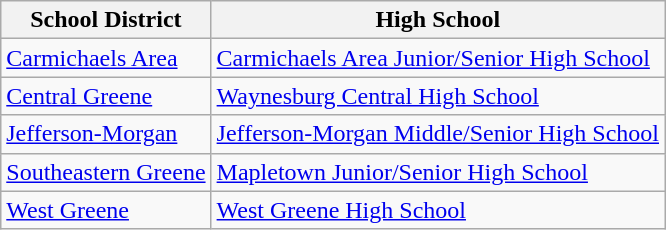<table class="wikitable">
<tr>
<th>School District</th>
<th>High School</th>
</tr>
<tr>
<td><a href='#'>Carmichaels Area</a></td>
<td><a href='#'>Carmichaels Area Junior/Senior High School</a></td>
</tr>
<tr>
<td><a href='#'>Central Greene</a></td>
<td><a href='#'>Waynesburg Central High School</a></td>
</tr>
<tr>
<td><a href='#'>Jefferson-Morgan</a></td>
<td><a href='#'>Jefferson-Morgan Middle/Senior High School</a></td>
</tr>
<tr>
<td><a href='#'>Southeastern Greene</a></td>
<td><a href='#'>Mapletown Junior/Senior High School</a></td>
</tr>
<tr>
<td><a href='#'>West Greene</a></td>
<td><a href='#'>West Greene High School</a></td>
</tr>
</table>
